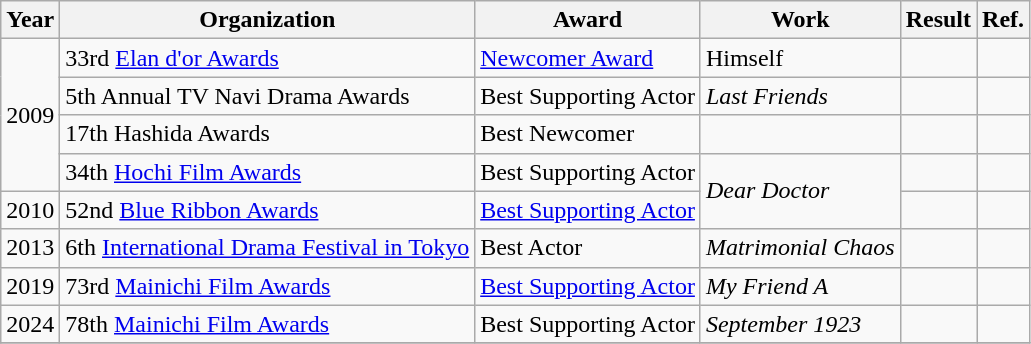<table class="wikitable">
<tr>
<th>Year</th>
<th>Organization</th>
<th>Award</th>
<th>Work</th>
<th>Result</th>
<th>Ref.</th>
</tr>
<tr>
<td rowspan="4">2009</td>
<td>33rd <a href='#'>Elan d'or Awards</a></td>
<td><a href='#'>Newcomer Award</a></td>
<td>Himself</td>
<td></td>
<td></td>
</tr>
<tr>
<td>5th Annual TV Navi Drama Awards</td>
<td>Best Supporting Actor</td>
<td><em>Last Friends</em></td>
<td></td>
<td></td>
</tr>
<tr>
<td>17th Hashida Awards</td>
<td>Best Newcomer</td>
<td></td>
<td></td>
<td></td>
</tr>
<tr>
<td>34th <a href='#'>Hochi Film Awards</a></td>
<td>Best Supporting Actor</td>
<td rowspan="2"><em>Dear Doctor</em></td>
<td></td>
<td></td>
</tr>
<tr>
<td>2010</td>
<td>52nd <a href='#'>Blue Ribbon Awards</a></td>
<td><a href='#'>Best Supporting Actor</a></td>
<td></td>
<td></td>
</tr>
<tr>
<td>2013</td>
<td>6th <a href='#'>International Drama Festival in Tokyo</a></td>
<td>Best Actor</td>
<td><em>Matrimonial Chaos</em></td>
<td></td>
<td></td>
</tr>
<tr>
<td>2019</td>
<td>73rd <a href='#'>Mainichi Film Awards</a></td>
<td><a href='#'>Best Supporting Actor</a></td>
<td><em>My Friend A</em></td>
<td></td>
<td></td>
</tr>
<tr>
<td>2024</td>
<td>78th <a href='#'>Mainichi Film Awards</a></td>
<td>Best Supporting Actor</td>
<td><em>September 1923</em></td>
<td></td>
<td></td>
</tr>
<tr>
</tr>
</table>
